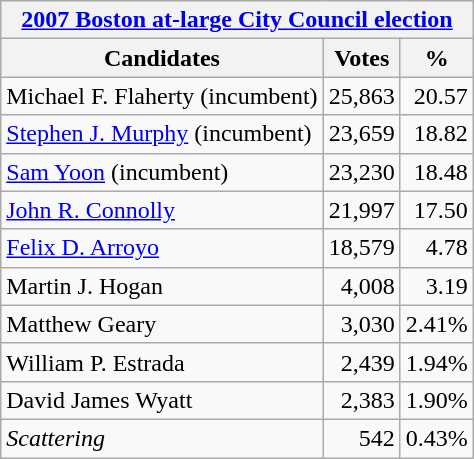<table class=wikitable>
<tr>
<th colspan=3><strong><a href='#'>2007 Boston at-large City Council election</a></strong></th>
</tr>
<tr>
<th><strong>Candidates</strong></th>
<th>Votes</th>
<th>%</th>
</tr>
<tr>
<td>Michael F. Flaherty (incumbent)</td>
<td align="right">25,863</td>
<td align="right">20.57</td>
</tr>
<tr>
<td><a href='#'>Stephen J. Murphy</a> (incumbent)</td>
<td align="right">23,659</td>
<td align="right">18.82</td>
</tr>
<tr>
<td><a href='#'>Sam Yoon</a> (incumbent)</td>
<td align="right">23,230</td>
<td align="right">18.48</td>
</tr>
<tr>
<td><a href='#'>John R. Connolly</a></td>
<td align="right">21,997</td>
<td align="right">17.50</td>
</tr>
<tr>
<td><a href='#'>Felix D. Arroyo</a></td>
<td align="right">18,579</td>
<td align="right">4.78</td>
</tr>
<tr>
<td>Martin J. Hogan</td>
<td align="right">4,008</td>
<td align="right">3.19</td>
</tr>
<tr>
<td>Matthew Geary</td>
<td align="right">3,030</td>
<td align="right">2.41%</td>
</tr>
<tr>
<td>William P. Estrada</td>
<td align="right">2,439</td>
<td align="right">1.94%</td>
</tr>
<tr>
<td>David James Wyatt</td>
<td align="right">2,383</td>
<td align="right">1.90%</td>
</tr>
<tr>
<td><em>Scattering</em></td>
<td align="right">542</td>
<td align="right">0.43%</td>
</tr>
</table>
